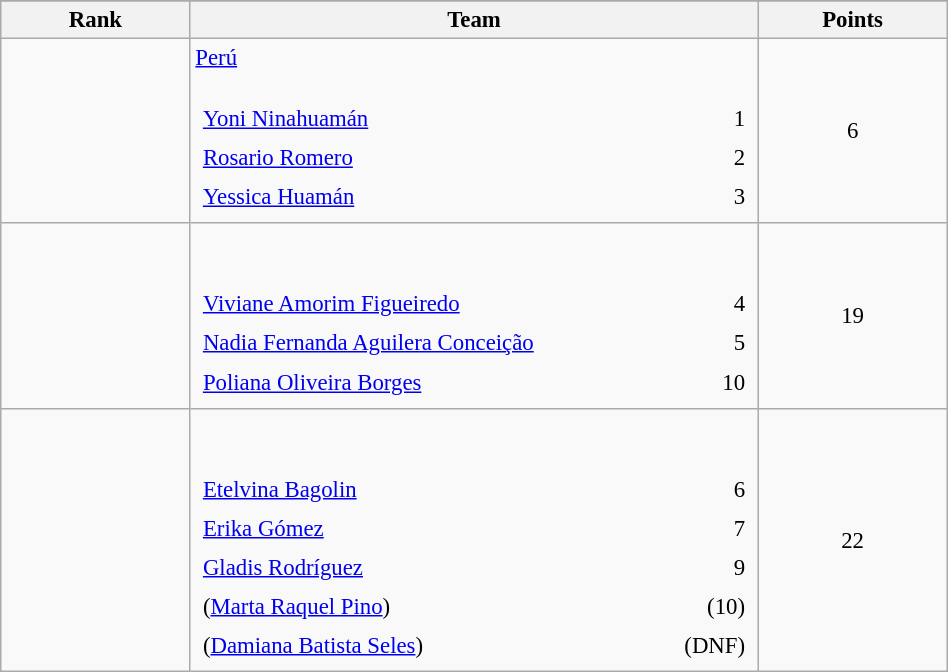<table class="wikitable sortable" style=" text-align:center; font-size:95%;" width="50%">
<tr>
</tr>
<tr>
<th width=10%>Rank</th>
<th width=30%>Team</th>
<th width=10%>Points</th>
</tr>
<tr>
<td align=center></td>
<td align=left> <a href='#'>Perú</a> <br><br><table width=100%>
<tr>
<td align=left style="border:0"><a href='#'>Yoni Ninahuamán</a></td>
<td align=right style="border:0">1</td>
</tr>
<tr>
<td align=left style="border:0"><a href='#'>Rosario Romero</a></td>
<td align=right style="border:0">2</td>
</tr>
<tr>
<td align=left style="border:0"><a href='#'>Yessica Huamán</a></td>
<td align=right style="border:0">3</td>
</tr>
</table>
</td>
<td>6</td>
</tr>
<tr>
<td align=center></td>
<td align=left> <br><br><table width=100%>
<tr>
<td align=left style="border:0"><a href='#'>Viviane Amorim Figueiredo</a></td>
<td align=right style="border:0">4</td>
</tr>
<tr>
<td align=left style="border:0"><a href='#'>Nadia Fernanda Aguilera Conceição</a></td>
<td align=right style="border:0">5</td>
</tr>
<tr>
<td align=left style="border:0"><a href='#'>Poliana Oliveira Borges</a></td>
<td align=right style="border:0">10</td>
</tr>
</table>
</td>
<td>19</td>
</tr>
<tr>
<td align=center></td>
<td align=left> <br><br><table width=100%>
<tr>
<td align=left style="border:0"><a href='#'>Etelvina Bagolin</a></td>
<td align=right style="border:0">6</td>
</tr>
<tr>
<td align=left style="border:0"><a href='#'>Erika Gómez</a></td>
<td align=right style="border:0">7</td>
</tr>
<tr>
<td align=left style="border:0"><a href='#'>Gladis Rodríguez</a></td>
<td align=right style="border:0">9</td>
</tr>
<tr>
<td align=left style="border:0">(<a href='#'>Marta Raquel Pino</a>)</td>
<td align=right style="border:0">(10)</td>
</tr>
<tr>
<td align=left style="border:0">(<a href='#'>Damiana Batista Seles</a>)</td>
<td align=right style="border:0">(DNF)</td>
</tr>
</table>
</td>
<td>22</td>
</tr>
</table>
